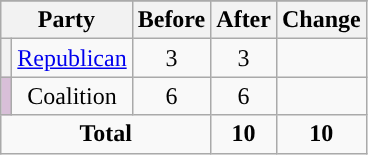<table class="wikitable" style="text-align:center;">
<tr>
</tr>
<tr>
<th colspan=2>Party</th>
<th>Before</th>
<th>After</th>
<th>Change</th>
</tr>
<tr>
<th style="background-color:"></th>
<td style="text-align:left;"><a href='#'>Republican</a></td>
<td>3</td>
<td>3</td>
<td></td>
</tr>
<tr>
<th style="background:thistle;"></th>
<td>Coalition</td>
<td>6</td>
<td>6</td>
<td></td>
</tr>
<tr>
<td colspan=3><strong>Total</strong></td>
<td><strong>10</strong></td>
<td><strong>10</strong></td>
</tr>
</table>
